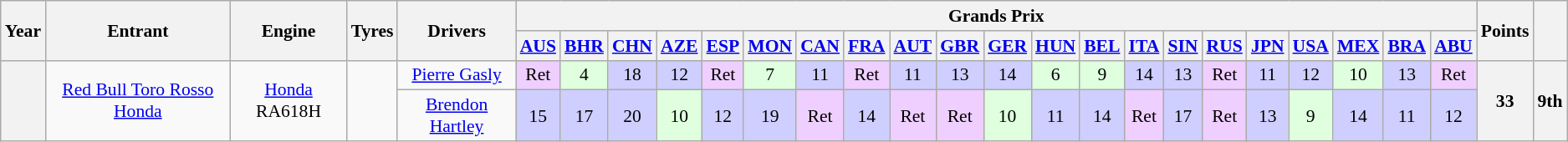<table class="wikitable" style="text-align:center; font-size:90%">
<tr>
<th rowspan="2">Year</th>
<th rowspan="2">Entrant</th>
<th rowspan="2">Engine</th>
<th rowspan="2">Tyres</th>
<th rowspan="2">Drivers</th>
<th colspan="21">Grands Prix</th>
<th rowspan="2">Points</th>
<th rowspan="2"></th>
</tr>
<tr>
<th><a href='#'>AUS</a></th>
<th><a href='#'>BHR</a></th>
<th><a href='#'>CHN</a></th>
<th><a href='#'>AZE</a></th>
<th><a href='#'>ESP</a></th>
<th><a href='#'>MON</a></th>
<th><a href='#'>CAN</a></th>
<th><a href='#'>FRA</a></th>
<th><a href='#'>AUT</a></th>
<th><a href='#'>GBR</a></th>
<th><a href='#'>GER</a></th>
<th><a href='#'>HUN</a></th>
<th><a href='#'>BEL</a></th>
<th><a href='#'>ITA</a></th>
<th><a href='#'>SIN</a></th>
<th><a href='#'>RUS</a></th>
<th><a href='#'>JPN</a></th>
<th><a href='#'>USA</a></th>
<th><a href='#'>MEX</a></th>
<th><a href='#'>BRA</a></th>
<th><a href='#'>ABU</a></th>
</tr>
<tr>
<th rowspan="2"></th>
<td rowspan="2"><a href='#'>Red Bull Toro Rosso Honda</a></td>
<td rowspan="2"><a href='#'>Honda</a> RA618H</td>
<td rowspan="2"></td>
<td> <a href='#'>Pierre Gasly</a></td>
<td style="background-color:#efcfff">Ret</td>
<td style="background-color:#dfffdf">4</td>
<td style="background-color:#cfcfff">18</td>
<td style="background-color:#cfcfff">12</td>
<td style="background-color:#efcfff">Ret</td>
<td style="background-color:#dfffdf">7</td>
<td style="background-color:#cfcfff">11</td>
<td style="background-color:#efcfff">Ret</td>
<td style="background-color:#cfcfff">11</td>
<td style="background-color:#cfcfff">13</td>
<td style="background-color:#cfcfff">14</td>
<td style="background-color:#dfffdf">6</td>
<td style="background-color:#dfffdf">9</td>
<td style="background-color:#cfcfff">14</td>
<td style="background-color:#cfcfff">13</td>
<td style="background-color:#efcfff">Ret</td>
<td style="background-color:#cfcfff">11</td>
<td style="background-color:#cfcfff">12</td>
<td style="background-color:#dfffdf">10</td>
<td style="background-color:#cfcfff">13</td>
<td style="background-color:#efcfff">Ret</td>
<th rowspan="2">33</th>
<th rowspan="2">9th</th>
</tr>
<tr>
<td> <a href='#'>Brendon Hartley</a></td>
<td style="background-color:#cfcfff">15</td>
<td style="background-color:#cfcfff">17</td>
<td style="background-color:#cfcfff">20</td>
<td style="background-color:#dfffdf">10</td>
<td style="background-color:#cfcfff">12</td>
<td style="background-color:#cfcfff">19</td>
<td style="background-color:#efcfff">Ret</td>
<td style="background-color:#cfcfff">14</td>
<td style="background-color:#efcfff">Ret</td>
<td style="background-color:#efcfff">Ret</td>
<td style="background-color:#dfffdf">10</td>
<td style="background-color:#cfcfff">11</td>
<td style="background-color:#cfcfff">14</td>
<td style="background-color:#efcfff">Ret</td>
<td style="background-color:#cfcfff">17</td>
<td style="background-color:#efcfff">Ret</td>
<td style="background-color:#cfcfff">13</td>
<td style="background-color:#dfffdf">9</td>
<td style="background-color:#cfcfff">14</td>
<td style="background-color:#cfcfff">11</td>
<td style="background-color:#cfcfff">12</td>
</tr>
</table>
